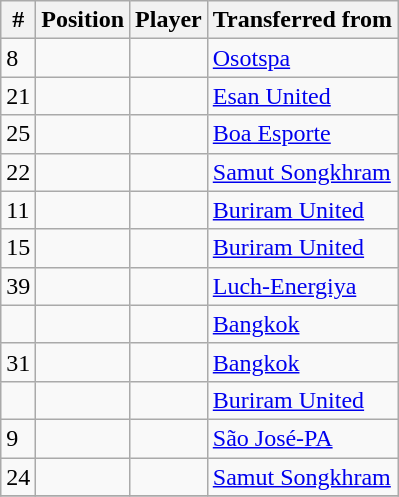<table class="wikitable">
<tr>
<th><strong>#</strong></th>
<th><strong>Position </strong></th>
<th><strong>Player </strong></th>
<th><strong>Transferred from</strong></th>
</tr>
<tr>
<td>8</td>
<td></td>
<td></td>
<td> <a href='#'>Osotspa</a></td>
</tr>
<tr>
<td>21</td>
<td></td>
<td></td>
<td> <a href='#'>Esan United</a></td>
</tr>
<tr>
<td>25</td>
<td></td>
<td></td>
<td> <a href='#'>Boa Esporte</a></td>
</tr>
<tr>
<td>22</td>
<td></td>
<td></td>
<td> <a href='#'>Samut Songkhram</a></td>
</tr>
<tr>
<td>11</td>
<td></td>
<td></td>
<td> <a href='#'>Buriram United</a></td>
</tr>
<tr>
<td>15</td>
<td></td>
<td></td>
<td> <a href='#'>Buriram United</a></td>
</tr>
<tr>
<td>39</td>
<td></td>
<td></td>
<td> <a href='#'>Luch-Energiya</a></td>
</tr>
<tr>
<td></td>
<td></td>
<td></td>
<td> <a href='#'>Bangkok</a></td>
</tr>
<tr>
<td>31</td>
<td></td>
<td></td>
<td> <a href='#'>Bangkok</a></td>
</tr>
<tr>
<td></td>
<td></td>
<td></td>
<td> <a href='#'>Buriram United</a></td>
</tr>
<tr>
<td>9</td>
<td></td>
<td></td>
<td> <a href='#'>São José-PA</a></td>
</tr>
<tr>
<td>24</td>
<td></td>
<td></td>
<td> <a href='#'>Samut Songkhram</a></td>
</tr>
<tr>
</tr>
</table>
